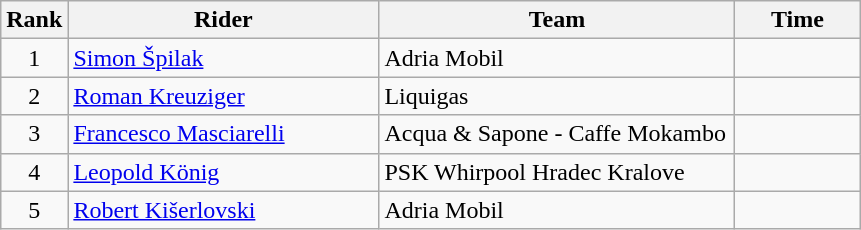<table class="wikitable">
<tr>
<th>Rank</th>
<th>Rider</th>
<th>Team</th>
<th>Time</th>
</tr>
<tr>
<td align=center>1</td>
<td width=200> <a href='#'>Simon Špilak</a> </td>
<td width=230>Adria Mobil</td>
<td width=76 align=right></td>
</tr>
<tr>
<td align=center>2</td>
<td> <a href='#'>Roman Kreuziger</a></td>
<td>Liquigas</td>
<td align=right></td>
</tr>
<tr>
<td align=center>3</td>
<td> <a href='#'>Francesco Masciarelli</a></td>
<td>Acqua & Sapone - Caffe Mokambo</td>
<td align=right></td>
</tr>
<tr>
<td align=center>4</td>
<td> <a href='#'>Leopold König</a></td>
<td>PSK Whirpool Hradec Kralove</td>
<td align=right></td>
</tr>
<tr>
<td align=center>5</td>
<td> <a href='#'>Robert Kišerlovski</a></td>
<td>Adria Mobil</td>
<td align=right></td>
</tr>
</table>
